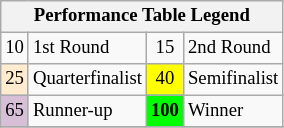<table class="wikitable" style="font-size:78%;">
<tr>
<th colspan=4>Performance Table Legend</th>
</tr>
<tr>
<td align="center">10</td>
<td>1st Round</td>
<td align="center">15</td>
<td>2nd Round</td>
</tr>
<tr>
<td align="center" style="background:#ffebcd;">25</td>
<td>Quarterfinalist</td>
<td align="center" style="background:yellow;">40</td>
<td>Semifinalist</td>
</tr>
<tr>
<td align="center" style="background:#D8BFD8;">65</td>
<td>Runner-up</td>
<td align="center" style="background:#00ff00;font-weight:bold;">100</td>
<td>Winner</td>
</tr>
<tr>
</tr>
</table>
